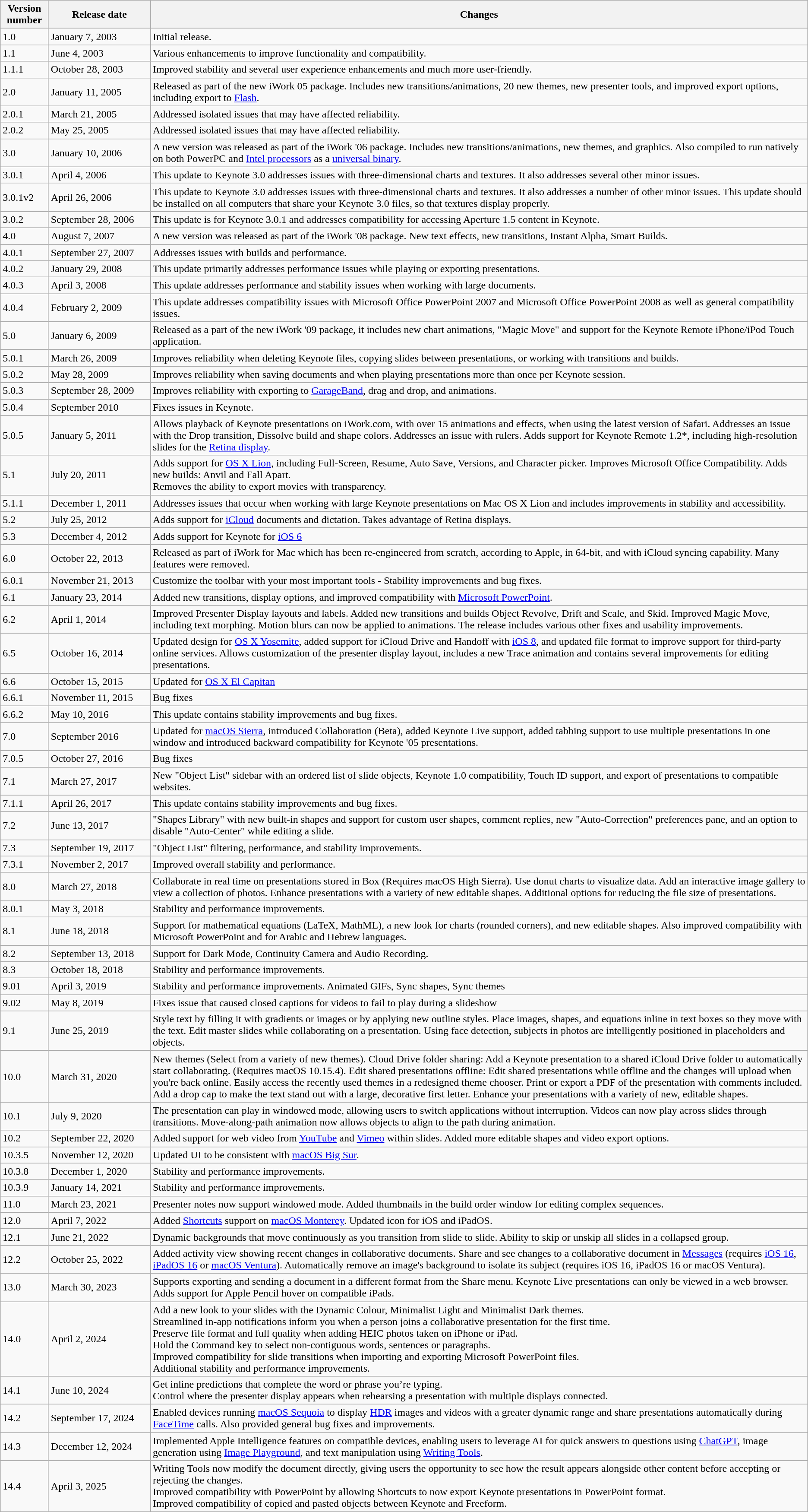<table class="wikitable" style="text-align: left;">
<tr>
<th>Version number</th>
<th style="width:150px;">Release date</th>
<th>Changes</th>
</tr>
<tr>
<td>1.0</td>
<td>January 7, 2003</td>
<td>Initial release.</td>
</tr>
<tr>
<td>1.1</td>
<td>June 4, 2003</td>
<td>Various enhancements to improve functionality and compatibility.</td>
</tr>
<tr>
<td>1.1.1</td>
<td>October 28, 2003</td>
<td>Improved stability and several user experience enhancements and much more user-friendly.</td>
</tr>
<tr>
<td>2.0</td>
<td>January 11, 2005</td>
<td>Released as part of the new iWork 05 package. Includes new transitions/animations, 20 new themes, new presenter tools, and improved export options, including export to <a href='#'>Flash</a>.</td>
</tr>
<tr>
<td>2.0.1</td>
<td>March 21, 2005</td>
<td>Addressed isolated issues that may have affected reliability.</td>
</tr>
<tr>
<td>2.0.2</td>
<td>May 25, 2005</td>
<td>Addressed isolated issues that may have affected reliability.</td>
</tr>
<tr>
<td>3.0</td>
<td>January 10, 2006</td>
<td>A new version was released as part of the iWork '06 package. Includes new transitions/animations, new themes, and graphics. Also compiled to run natively on both PowerPC and <a href='#'>Intel processors</a> as a <a href='#'>universal binary</a>.</td>
</tr>
<tr>
<td>3.0.1</td>
<td>April 4, 2006</td>
<td>This update to Keynote 3.0 addresses issues with three-dimensional charts and textures. It also addresses several other minor issues.</td>
</tr>
<tr>
<td>3.0.1v2</td>
<td>April 26, 2006</td>
<td>This update to Keynote 3.0 addresses issues with three-dimensional charts and textures. It also addresses a number of other minor issues. This update should be installed on all computers that share your Keynote 3.0 files, so that textures display properly.</td>
</tr>
<tr>
<td>3.0.2</td>
<td>September 28, 2006</td>
<td>This update is for Keynote 3.0.1 and addresses compatibility for accessing Aperture 1.5 content in Keynote.</td>
</tr>
<tr>
<td>4.0</td>
<td>August 7, 2007</td>
<td>A new version was released as part of the iWork '08 package. New text effects, new transitions, Instant Alpha, Smart Builds.</td>
</tr>
<tr>
<td>4.0.1</td>
<td>September 27, 2007</td>
<td>Addresses issues with builds and performance.</td>
</tr>
<tr>
<td>4.0.2</td>
<td>January 29, 2008</td>
<td>This update primarily addresses performance issues while playing or exporting presentations.</td>
</tr>
<tr>
<td>4.0.3</td>
<td>April 3, 2008</td>
<td>This update addresses performance and stability issues when working with large documents.</td>
</tr>
<tr>
<td>4.0.4</td>
<td>February 2, 2009</td>
<td>This update addresses compatibility issues with Microsoft Office PowerPoint 2007 and Microsoft Office PowerPoint 2008 as well as general compatibility issues.</td>
</tr>
<tr>
<td>5.0</td>
<td>January 6, 2009</td>
<td>Released as a part of the new iWork '09 package, it includes new chart animations, "Magic Move" and support for the Keynote Remote iPhone/iPod Touch application.</td>
</tr>
<tr>
<td>5.0.1</td>
<td>March 26, 2009</td>
<td>Improves reliability when deleting Keynote files, copying slides between presentations, or working with transitions and builds.</td>
</tr>
<tr>
<td>5.0.2</td>
<td>May 28, 2009</td>
<td>Improves reliability when saving documents and when playing presentations more than once per Keynote session.</td>
</tr>
<tr>
<td>5.0.3</td>
<td>September 28, 2009</td>
<td>Improves reliability with exporting to <a href='#'>GarageBand</a>, drag and drop, and animations.</td>
</tr>
<tr>
<td>5.0.4</td>
<td>September 2010</td>
<td>Fixes issues in Keynote.</td>
</tr>
<tr>
<td>5.0.5</td>
<td>January 5, 2011</td>
<td>Allows playback of Keynote presentations on iWork.com, with over 15 animations and effects, when using the latest version of Safari. Addresses an issue with the Drop transition, Dissolve build and shape colors. Addresses an issue with rulers. Adds support for Keynote Remote 1.2*, including high-resolution slides for the <a href='#'>Retina display</a>.</td>
</tr>
<tr>
<td>5.1</td>
<td>July 20, 2011</td>
<td>Adds support for <a href='#'>OS X Lion</a>, including Full-Screen, Resume, Auto Save, Versions, and Character picker. Improves Microsoft Office Compatibility. Adds new builds: Anvil and Fall Apart. <br>Removes the ability to export movies with transparency.</td>
</tr>
<tr>
<td>5.1.1</td>
<td>December 1, 2011</td>
<td>Addresses issues that occur when working with large Keynote presentations on Mac OS X Lion and includes improvements in stability and accessibility.</td>
</tr>
<tr>
<td>5.2</td>
<td>July 25, 2012</td>
<td>Adds support for <a href='#'>iCloud</a> documents and dictation. Takes advantage of Retina displays.</td>
</tr>
<tr>
<td>5.3</td>
<td>December 4, 2012</td>
<td>Adds support for Keynote for <a href='#'>iOS 6</a></td>
</tr>
<tr>
<td>6.0</td>
<td>October 22, 2013</td>
<td>Released as part of iWork for Mac which has been re-engineered from scratch, according to Apple, in 64-bit, and with iCloud syncing capability. Many features were removed.</td>
</tr>
<tr>
<td>6.0.1</td>
<td>November 21, 2013</td>
<td>Customize the toolbar with your most important tools - Stability improvements and bug fixes.</td>
</tr>
<tr>
<td>6.1</td>
<td>January 23, 2014</td>
<td>Added new transitions, display options, and improved compatibility with <a href='#'>Microsoft PowerPoint</a>.</td>
</tr>
<tr>
<td>6.2</td>
<td>April 1, 2014</td>
<td>Improved Presenter Display layouts and labels. Added new transitions and builds Object Revolve, Drift and Scale, and Skid. Improved Magic Move, including text morphing. Motion blurs can now be applied to animations. The release includes various other fixes and usability improvements.</td>
</tr>
<tr>
<td>6.5</td>
<td>October 16, 2014</td>
<td>Updated design for <a href='#'>OS X Yosemite</a>, added support for iCloud Drive and Handoff with <a href='#'>iOS 8</a>, and updated file format to improve support for third-party online services. Allows customization of the presenter display layout, includes a new Trace animation and contains several improvements for editing presentations.</td>
</tr>
<tr>
<td>6.6</td>
<td>October 15, 2015</td>
<td>Updated for <a href='#'>OS X El Capitan</a></td>
</tr>
<tr>
<td>6.6.1</td>
<td>November 11, 2015</td>
<td>Bug fixes</td>
</tr>
<tr>
<td>6.6.2</td>
<td>May 10, 2016</td>
<td>This update contains stability improvements and bug fixes.</td>
</tr>
<tr>
<td>7.0</td>
<td>September 2016</td>
<td>Updated for <a href='#'>macOS Sierra</a>, introduced Collaboration (Beta), added Keynote Live support, added tabbing support to use multiple presentations in one window and introduced backward compatibility for Keynote '05 presentations.</td>
</tr>
<tr>
<td>7.0.5</td>
<td>October 27, 2016</td>
<td>Bug fixes</td>
</tr>
<tr>
<td>7.1</td>
<td>March 27, 2017</td>
<td>New "Object List" sidebar with an ordered list of slide objects, Keynote 1.0 compatibility, Touch ID support, and export of presentations to compatible websites.</td>
</tr>
<tr>
<td>7.1.1</td>
<td>April 26, 2017</td>
<td>This update contains stability improvements and bug fixes.</td>
</tr>
<tr>
<td>7.2</td>
<td>June 13, 2017</td>
<td>"Shapes Library" with new built-in shapes and support for custom user shapes, comment replies, new "Auto-Correction" preferences pane, and an option to disable "Auto-Center" while editing a slide.</td>
</tr>
<tr>
<td>7.3</td>
<td>September 19, 2017</td>
<td>"Object List" filtering, performance, and stability improvements.</td>
</tr>
<tr>
<td>7.3.1</td>
<td>November 2, 2017</td>
<td>Improved overall stability and performance.</td>
</tr>
<tr>
<td>8.0</td>
<td>March 27, 2018</td>
<td>Collaborate in real time on presentations stored in Box (Requires macOS High Sierra). Use donut charts to visualize data. Add an interactive image gallery to view a collection of photos. Enhance presentations with a variety of new editable shapes. Additional options for reducing the file size of presentations.</td>
</tr>
<tr>
<td>8.0.1</td>
<td>May 3, 2018</td>
<td>Stability and performance improvements.</td>
</tr>
<tr>
<td>8.1</td>
<td>June 18, 2018</td>
<td>Support for mathematical equations (LaTeX, MathML), a new look for charts (rounded corners), and new editable shapes. Also improved compatibility with Microsoft PowerPoint and for Arabic and Hebrew languages.</td>
</tr>
<tr>
<td>8.2</td>
<td>September 13, 2018</td>
<td>Support for Dark Mode, Continuity Camera and Audio Recording.</td>
</tr>
<tr>
<td>8.3</td>
<td>October 18, 2018</td>
<td>Stability and performance improvements.</td>
</tr>
<tr>
<td>9.01</td>
<td>April 3, 2019</td>
<td>Stability and performance improvements. Animated GIFs, Sync shapes, Sync themes</td>
</tr>
<tr>
<td>9.02</td>
<td>May 8, 2019</td>
<td>Fixes issue that caused closed captions for videos to fail to play during a slideshow</td>
</tr>
<tr>
<td>9.1</td>
<td>June 25, 2019</td>
<td>Style text by filling it with gradients or images or by applying new outline styles. Place images, shapes, and equations inline in text boxes so they move with the text. Edit master slides while collaborating on a presentation. Using face detection, subjects in photos are intelligently positioned in placeholders and objects.</td>
</tr>
<tr>
<td>10.0</td>
<td>March 31, 2020</td>
<td>New themes (Select from a variety of new themes). Cloud Drive folder sharing: Add a Keynote presentation to a shared iCloud Drive folder to automatically start collaborating. (Requires macOS 10.15.4). Edit shared presentations offline: Edit shared presentations while offline and the changes will upload when you're back online. Easily access the recently used themes in a redesigned theme chooser. Print or export a PDF of the presentation with comments included. Add a drop cap to make the text stand out with a large, decorative first letter. Enhance your presentations with a variety of new, editable shapes.</td>
</tr>
<tr>
<td>10.1</td>
<td>July 9, 2020</td>
<td>The presentation can play in windowed mode, allowing users to switch applications without interruption. Videos can now play across slides through transitions. Move-along-path animation now allows objects to align to the path during animation.</td>
</tr>
<tr>
<td>10.2</td>
<td>September 22, 2020</td>
<td>Added support for web video from <a href='#'>YouTube</a> and <a href='#'>Vimeo</a> within slides. Added more editable shapes and video export options.</td>
</tr>
<tr>
<td>10.3.5</td>
<td>November 12, 2020</td>
<td>Updated UI to be consistent with <a href='#'>macOS Big Sur</a>.</td>
</tr>
<tr>
<td>10.3.8</td>
<td>December 1, 2020</td>
<td>Stability and performance improvements.</td>
</tr>
<tr>
<td>10.3.9</td>
<td>January 14, 2021</td>
<td>Stability and performance improvements.</td>
</tr>
<tr>
<td>11.0</td>
<td>March 23, 2021</td>
<td>Presenter notes now support windowed mode. Added thumbnails in the build order window for editing complex sequences.</td>
</tr>
<tr>
<td>12.0</td>
<td>April 7, 2022</td>
<td>Added <a href='#'>Shortcuts</a> support on <a href='#'>macOS Monterey</a>. Updated icon for iOS and iPadOS.</td>
</tr>
<tr>
<td>12.1</td>
<td>June 21, 2022</td>
<td>Dynamic backgrounds that move continuously as you transition from slide to slide. Ability to skip or unskip all slides in a collapsed group.</td>
</tr>
<tr>
<td>12.2</td>
<td>October 25, 2022</td>
<td>Added activity view showing recent changes in collaborative documents. Share and see changes to a collaborative document in <a href='#'>Messages</a> (requires <a href='#'>iOS 16</a>, <a href='#'>iPadOS 16</a> or <a href='#'>macOS Ventura</a>). Automatically remove an image's background to isolate its subject (requires iOS 16, iPadOS 16 or macOS Ventura).</td>
</tr>
<tr>
<td>13.0</td>
<td>March 30, 2023</td>
<td>Supports exporting and sending a document in a different format from the Share menu. Keynote Live presentations can only be viewed in a web browser. Adds support for Apple Pencil hover on compatible iPads.</td>
</tr>
<tr>
<td>14.0</td>
<td>April 2, 2024</td>
<td>Add a new look to your slides with the Dynamic Colour, Minimalist Light and Minimalist Dark themes.<br>Streamlined in-app notifications inform you when a person joins a collaborative presentation for the first time.<br>Preserve file format and full quality when adding HEIC photos taken on iPhone or iPad.<br>Hold the Command key to select non-contiguous words, sentences or paragraphs.<br>Improved compatibility for slide transitions when importing and exporting Microsoft PowerPoint files.<br>Additional stability and performance improvements.</td>
</tr>
<tr>
<td>14.1</td>
<td>June 10, 2024</td>
<td>Get inline predictions that complete the word or phrase you’re typing.<br>Control where the presenter display appears when rehearsing a presentation with multiple displays connected.</td>
</tr>
<tr>
<td>14.2</td>
<td>September 17, 2024</td>
<td>Enabled devices running <a href='#'>macOS Sequoia</a> to display <a href='#'>HDR</a> images and videos with a greater dynamic range and share presentations automatically during <a href='#'>FaceTime</a> calls. Also provided general bug fixes and improvements.</td>
</tr>
<tr>
<td>14.3</td>
<td>December 12, 2024</td>
<td>Implemented Apple Intelligence features on compatible devices, enabling users to leverage AI for quick answers to questions using <a href='#'>ChatGPT</a>, image generation using <a href='#'>Image Playground</a>, and text manipulation using <a href='#'>Writing Tools</a>.</td>
</tr>
<tr>
<td>14.4</td>
<td>April 3, 2025</td>
<td>Writing Tools now modify the document directly, giving users the opportunity to see how the result appears alongside other content before accepting or rejecting the changes.<br>Improved compatibility with PowerPoint by allowing Shortcuts to now export Keynote presentations in PowerPoint format.<br>Improved compatibility of copied and pasted objects between Keynote and Freeform.</td>
</tr>
</table>
